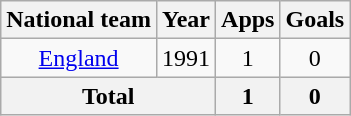<table class=wikitable style="text-align: center">
<tr>
<th>National team</th>
<th>Year</th>
<th>Apps</th>
<th>Goals</th>
</tr>
<tr>
<td><a href='#'>England</a></td>
<td>1991</td>
<td>1</td>
<td>0</td>
</tr>
<tr>
<th colspan=2>Total</th>
<th>1</th>
<th>0</th>
</tr>
</table>
